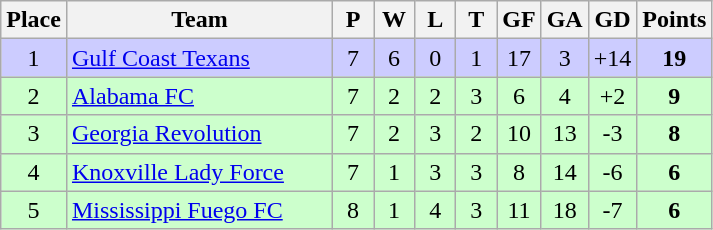<table class="wikitable" style="text-align:center;">
<tr>
<th>Place</th>
<th width="170">Team</th>
<th width="20">P</th>
<th width="20">W</th>
<th width="20">L</th>
<th width="20">T</th>
<th width="20">GF</th>
<th width="20">GA</th>
<th width="25">GD</th>
<th>Points</th>
</tr>
<tr bgcolor=#ccccff>
<td>1</td>
<td style="text-align:left;"><a href='#'>Gulf Coast Texans</a></td>
<td>7</td>
<td>6</td>
<td>0</td>
<td>1</td>
<td>17</td>
<td>3</td>
<td>+14</td>
<td><strong>19</strong></td>
</tr>
<tr bgcolor=#ccffcc>
<td>2</td>
<td style="text-align:left;"><a href='#'>Alabama FC</a></td>
<td>7</td>
<td>2</td>
<td>2</td>
<td>3</td>
<td>6</td>
<td>4</td>
<td>+2</td>
<td><strong>9</strong></td>
</tr>
<tr bgcolor=#ccffcc>
<td>3</td>
<td style="text-align:left;"><a href='#'>Georgia Revolution</a></td>
<td>7</td>
<td>2</td>
<td>3</td>
<td>2</td>
<td>10</td>
<td>13</td>
<td>-3</td>
<td><strong>8</strong></td>
</tr>
<tr bgcolor=#ccffcc>
<td>4</td>
<td style="text-align:left;"><a href='#'>Knoxville Lady Force</a></td>
<td>7</td>
<td>1</td>
<td>3</td>
<td>3</td>
<td>8</td>
<td>14</td>
<td>-6</td>
<td><strong>6</strong></td>
</tr>
<tr bgcolor=#ccffcc>
<td>5</td>
<td style="text-align:left;"><a href='#'>Mississippi Fuego FC</a></td>
<td>8</td>
<td>1</td>
<td>4</td>
<td>3</td>
<td>11</td>
<td>18</td>
<td>-7</td>
<td><strong>6</strong></td>
</tr>
</table>
